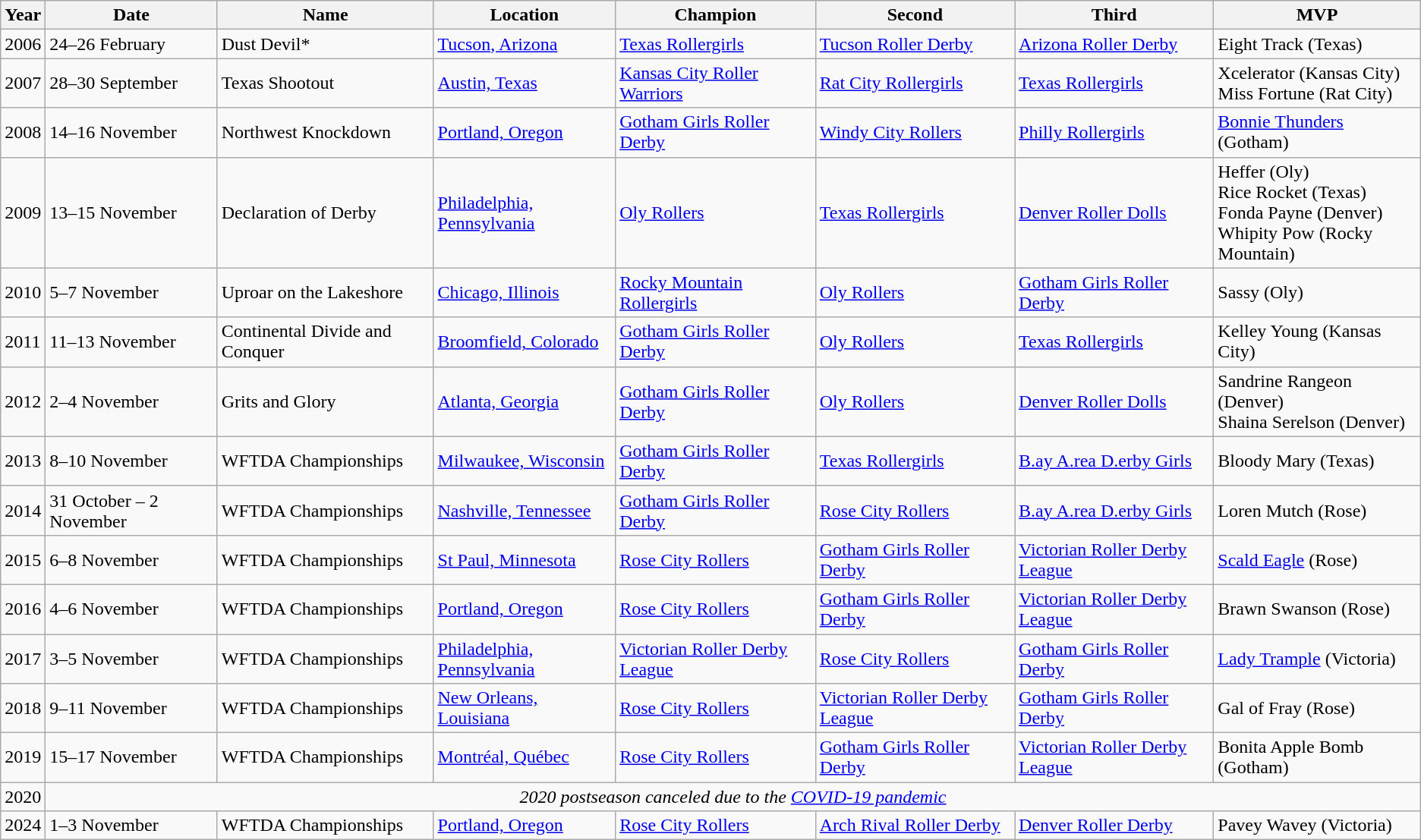<table class="wikitable sortable">
<tr>
<th>Year</th>
<th>Date</th>
<th>Name</th>
<th>Location</th>
<th>Champion</th>
<th>Second</th>
<th>Third</th>
<th>MVP</th>
</tr>
<tr>
<td>2006</td>
<td>24–26 February</td>
<td>Dust Devil*</td>
<td><a href='#'>Tucson, Arizona</a></td>
<td><a href='#'>Texas Rollergirls</a></td>
<td><a href='#'>Tucson Roller Derby</a></td>
<td><a href='#'>Arizona Roller Derby</a></td>
<td>Eight Track (Texas)</td>
</tr>
<tr>
<td>2007</td>
<td>28–30 September</td>
<td>Texas Shootout</td>
<td><a href='#'>Austin, Texas</a></td>
<td><a href='#'>Kansas City Roller Warriors</a></td>
<td><a href='#'>Rat City Rollergirls</a></td>
<td><a href='#'>Texas Rollergirls</a></td>
<td>Xcelerator (Kansas City)<br>Miss Fortune (Rat City)</td>
</tr>
<tr>
<td>2008</td>
<td>14–16 November</td>
<td>Northwest Knockdown</td>
<td><a href='#'>Portland, Oregon</a></td>
<td><a href='#'>Gotham Girls Roller Derby</a></td>
<td><a href='#'>Windy City Rollers</a></td>
<td><a href='#'>Philly Rollergirls</a></td>
<td><a href='#'>Bonnie Thunders</a> (Gotham)</td>
</tr>
<tr>
<td>2009</td>
<td>13–15 November</td>
<td>Declaration of Derby</td>
<td><a href='#'>Philadelphia, Pennsylvania</a></td>
<td><a href='#'>Oly Rollers</a></td>
<td><a href='#'>Texas Rollergirls</a></td>
<td><a href='#'>Denver Roller Dolls</a></td>
<td>Heffer (Oly)<br>Rice Rocket (Texas)<br>Fonda Payne (Denver)<br>Whipity Pow (Rocky Mountain)</td>
</tr>
<tr>
<td>2010</td>
<td>5–7 November</td>
<td>Uproar on the Lakeshore</td>
<td><a href='#'>Chicago, Illinois</a></td>
<td><a href='#'>Rocky Mountain Rollergirls</a></td>
<td><a href='#'>Oly Rollers</a></td>
<td><a href='#'>Gotham Girls Roller Derby</a></td>
<td>Sassy (Oly)</td>
</tr>
<tr>
<td>2011</td>
<td>11–13 November</td>
<td>Continental Divide and Conquer</td>
<td><a href='#'>Broomfield, Colorado</a></td>
<td><a href='#'>Gotham Girls Roller Derby</a></td>
<td><a href='#'>Oly Rollers</a></td>
<td><a href='#'>Texas Rollergirls</a></td>
<td>Kelley Young (Kansas City)</td>
</tr>
<tr>
<td>2012</td>
<td>2–4 November</td>
<td>Grits and Glory</td>
<td><a href='#'>Atlanta, Georgia</a></td>
<td><a href='#'>Gotham Girls Roller Derby</a></td>
<td><a href='#'>Oly Rollers</a></td>
<td><a href='#'>Denver Roller Dolls</a></td>
<td>Sandrine Rangeon (Denver)<br>Shaina Serelson (Denver)</td>
</tr>
<tr>
<td>2013</td>
<td>8–10 November</td>
<td>WFTDA Championships</td>
<td><a href='#'>Milwaukee, Wisconsin</a></td>
<td><a href='#'>Gotham Girls Roller Derby</a></td>
<td><a href='#'>Texas Rollergirls</a></td>
<td><a href='#'>B.ay A.rea D.erby Girls</a></td>
<td>Bloody Mary (Texas)</td>
</tr>
<tr>
<td>2014</td>
<td>31 October – 2 November</td>
<td>WFTDA Championships</td>
<td><a href='#'>Nashville, Tennessee</a></td>
<td><a href='#'>Gotham Girls Roller Derby</a></td>
<td><a href='#'>Rose City Rollers</a></td>
<td><a href='#'>B.ay A.rea D.erby Girls</a></td>
<td>Loren Mutch (Rose)</td>
</tr>
<tr>
<td>2015</td>
<td>6–8 November</td>
<td>WFTDA Championships</td>
<td><a href='#'>St Paul, Minnesota</a></td>
<td><a href='#'>Rose City Rollers</a></td>
<td><a href='#'>Gotham Girls Roller Derby</a></td>
<td><a href='#'>Victorian Roller Derby League</a></td>
<td><a href='#'>Scald Eagle</a> (Rose)</td>
</tr>
<tr>
<td>2016</td>
<td>4–6 November</td>
<td>WFTDA Championships</td>
<td><a href='#'>Portland, Oregon</a></td>
<td><a href='#'>Rose City Rollers</a></td>
<td><a href='#'>Gotham Girls Roller Derby</a></td>
<td><a href='#'>Victorian Roller Derby League</a></td>
<td>Brawn Swanson (Rose)</td>
</tr>
<tr>
<td>2017</td>
<td>3–5 November</td>
<td>WFTDA Championships</td>
<td><a href='#'>Philadelphia, Pennsylvania</a></td>
<td><a href='#'>Victorian Roller Derby League</a></td>
<td><a href='#'>Rose City Rollers</a></td>
<td><a href='#'>Gotham Girls Roller Derby</a></td>
<td><a href='#'>Lady Trample</a> (Victoria)</td>
</tr>
<tr>
<td>2018</td>
<td>9–11 November</td>
<td>WFTDA Championships</td>
<td><a href='#'>New Orleans, Louisiana</a></td>
<td><a href='#'>Rose City Rollers</a></td>
<td><a href='#'>Victorian Roller Derby League</a></td>
<td><a href='#'>Gotham Girls Roller Derby</a></td>
<td>Gal of Fray (Rose)</td>
</tr>
<tr>
<td>2019</td>
<td>15–17 November</td>
<td>WFTDA Championships</td>
<td><a href='#'>Montréal, Québec</a></td>
<td><a href='#'>Rose City Rollers</a></td>
<td><a href='#'>Gotham Girls Roller Derby</a></td>
<td><a href='#'>Victorian Roller Derby League</a></td>
<td>Bonita Apple Bomb (Gotham) </td>
</tr>
<tr>
<td>2020</td>
<td colspan="7" align="center"><em>2020 postseason canceled due to the <a href='#'>COVID-19 pandemic</a></em></td>
</tr>
<tr>
<td>2024</td>
<td>1–3 November</td>
<td>WFTDA Championships</td>
<td><a href='#'>Portland, Oregon</a></td>
<td><a href='#'>Rose City Rollers</a></td>
<td><a href='#'>Arch Rival Roller Derby</a></td>
<td><a href='#'>Denver Roller Derby</a></td>
<td>Pavey Wavey (Victoria)</td>
</tr>
</table>
